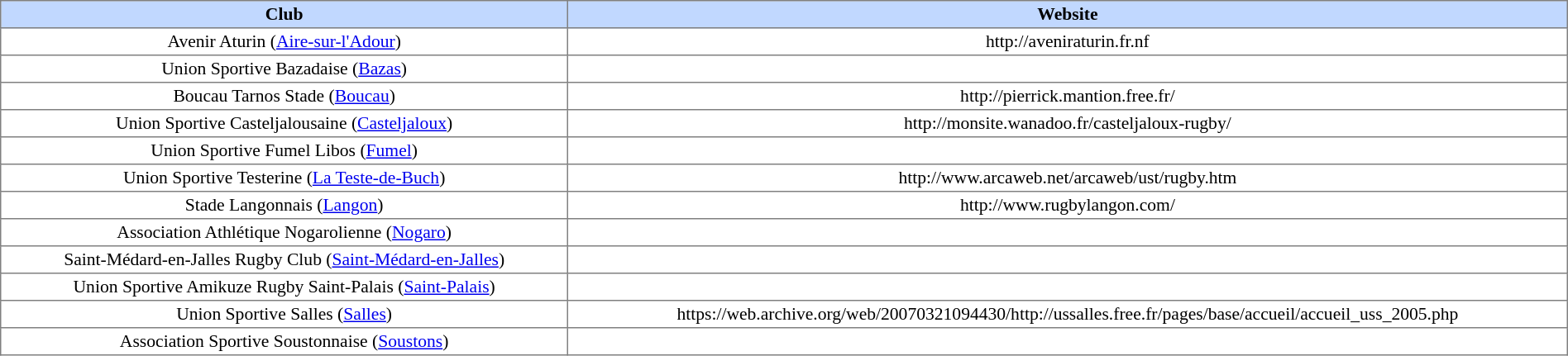<table border=1 style="border-collapse:collapse; font-size:90%;" cellpadding=2 cellspacing=0 width=100%>
<tr bgcolor=#C1D8FF align=center>
<th>Club</th>
<th>Website</th>
</tr>
<tr align=center>
<td>Avenir Aturin (<a href='#'>Aire-sur-l'Adour</a>)</td>
<td>http://aveniraturin.fr.nf </td>
</tr>
<tr align=center>
<td>Union Sportive Bazadaise (<a href='#'>Bazas</a>)</td>
<td></td>
</tr>
<tr align=center>
<td>Boucau Tarnos Stade (<a href='#'>Boucau</a>)</td>
<td>http://pierrick.mantion.free.fr/</td>
</tr>
<tr align=center>
<td>Union Sportive Casteljalousaine (<a href='#'>Casteljaloux</a>)</td>
<td>http://monsite.wanadoo.fr/casteljaloux-rugby/</td>
</tr>
<tr align=center>
<td>Union Sportive Fumel Libos (<a href='#'>Fumel</a>)</td>
<td></td>
</tr>
<tr align=center>
<td>Union Sportive Testerine (<a href='#'>La Teste-de-Buch</a>)</td>
<td>http://www.arcaweb.net/arcaweb/ust/rugby.htm</td>
</tr>
<tr align=center>
<td>Stade Langonnais (<a href='#'>Langon</a>)</td>
<td>http://www.rugbylangon.com/</td>
</tr>
<tr align=center>
<td>Association Athlétique Nogarolienne (<a href='#'>Nogaro</a>)</td>
<td></td>
</tr>
<tr align=center>
<td>Saint-Médard-en-Jalles Rugby Club (<a href='#'>Saint-Médard-en-Jalles</a>)</td>
<td></td>
</tr>
<tr align=center>
<td>Union Sportive Amikuze Rugby Saint-Palais (<a href='#'>Saint-Palais</a>)</td>
<td></td>
</tr>
<tr align=center>
<td>Union Sportive Salles (<a href='#'>Salles</a>)</td>
<td>https://web.archive.org/web/20070321094430/http://ussalles.free.fr/pages/base/accueil/accueil_uss_2005.php</td>
</tr>
<tr align=center>
<td>Association Sportive Soustonnaise (<a href='#'>Soustons</a>)</td>
<td></td>
</tr>
</table>
